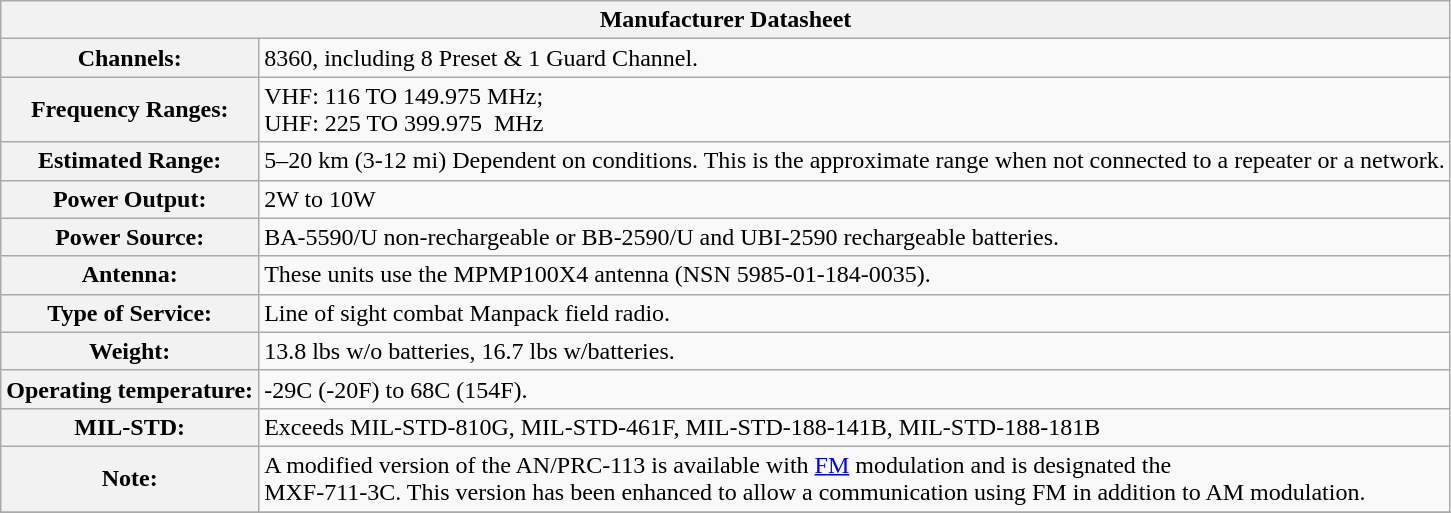<table class="wikitable">
<tr>
<th colspan="2">Manufacturer Datasheet</th>
</tr>
<tr>
<th>Channels:</th>
<td>8360, including 8 Preset & 1 Guard Channel.</td>
</tr>
<tr>
<th>Frequency Ranges:</th>
<td>VHF: 116 TO 149.975 MHz;<br>UHF: 225 TO 399.975  MHz</td>
</tr>
<tr>
<th>Estimated Range:</th>
<td>5–20 km (3-12 mi) Dependent on conditions. This is the approximate range when not connected to a repeater or a network.</td>
</tr>
<tr>
<th>Power Output:</th>
<td>2W to 10W</td>
</tr>
<tr>
<th>Power Source:</th>
<td>BA-5590/U non-rechargeable or BB-2590/U and UBI-2590 rechargeable batteries.</td>
</tr>
<tr>
<th>Antenna:</th>
<td>These units use the MPMP100X4 antenna (NSN 5985-01-184-0035).</td>
</tr>
<tr>
<th>Type of Service:</th>
<td>Line of sight combat Manpack field radio.</td>
</tr>
<tr>
<th>Weight:</th>
<td>13.8 lbs w/o batteries, 16.7 lbs w/batteries.</td>
</tr>
<tr>
<th>Operating temperature:</th>
<td>-29C (-20F) to 68C (154F).</td>
</tr>
<tr>
<th>MIL-STD:</th>
<td>Exceeds MIL-STD-810G, MIL-STD-461F, MIL-STD-188-141B, MIL-STD-188-181B</td>
</tr>
<tr>
<th>Note:</th>
<td>A modified version of the AN/PRC-113 is available with <a href='#'>FM</a> modulation and is designated the <br>MXF-711-3C.  This version has been enhanced to allow a communication using FM in addition to AM modulation.</td>
</tr>
<tr>
</tr>
</table>
